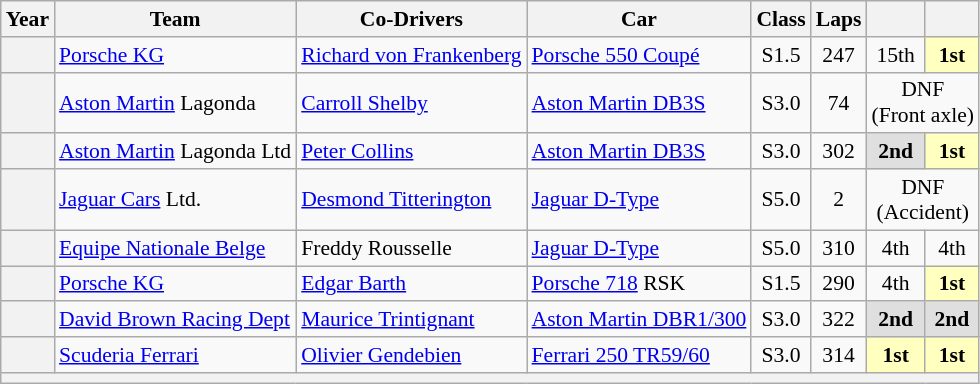<table class="wikitable" style="text-align:center; font-size:90%">
<tr>
<th>Year</th>
<th>Team</th>
<th>Co-Drivers</th>
<th>Car</th>
<th>Class</th>
<th>Laps</th>
<th></th>
<th></th>
</tr>
<tr>
<th></th>
<td align=left> <a href='#'>Porsche KG</a></td>
<td align=left> <a href='#'>Richard von Frankenberg</a></td>
<td align=left><a href='#'>Porsche 550 Coupé</a></td>
<td>S1.5</td>
<td>247</td>
<td>15th</td>
<td style="background:#ffffbf;"><strong>1st</strong></td>
</tr>
<tr>
<th></th>
<td align=left> <a href='#'>Aston Martin</a> Lagonda</td>
<td align=left> <a href='#'>Carroll Shelby</a></td>
<td align=left><a href='#'>Aston Martin DB3S</a></td>
<td>S3.0</td>
<td>74</td>
<td colspan=2>DNF<br>(Front axle)</td>
</tr>
<tr>
<th></th>
<td align=left> <a href='#'>Aston Martin</a> Lagonda Ltd</td>
<td align=left> <a href='#'>Peter Collins</a></td>
<td align=left><a href='#'>Aston Martin DB3S</a></td>
<td>S3.0</td>
<td>302</td>
<td style="background:#dfdfdf;"><strong>2nd</strong></td>
<td style="background:#ffffbf;"><strong>1st</strong></td>
</tr>
<tr>
<th></th>
<td align=left> <a href='#'>Jaguar Cars</a> Ltd.</td>
<td align=left> <a href='#'>Desmond Titterington</a></td>
<td align=left><a href='#'>Jaguar D-Type</a></td>
<td>S5.0</td>
<td>2</td>
<td colspan=2>DNF<br>(Accident)</td>
</tr>
<tr>
<th></th>
<td align=left> <a href='#'>Equipe Nationale Belge</a></td>
<td align=left> Freddy Rousselle</td>
<td align=left><a href='#'>Jaguar D-Type</a></td>
<td>S5.0</td>
<td>310</td>
<td>4th</td>
<td>4th</td>
</tr>
<tr>
<th></th>
<td align=left> <a href='#'>Porsche KG</a></td>
<td align=left> <a href='#'>Edgar Barth</a></td>
<td align=left><a href='#'>Porsche 718</a> RSK</td>
<td>S1.5</td>
<td>290</td>
<td>4th</td>
<td style="background:#ffffbf;"><strong>1st</strong></td>
</tr>
<tr>
<th></th>
<td align=left> <a href='#'>David Brown Racing Dept</a></td>
<td align=left> <a href='#'>Maurice Trintignant</a></td>
<td align=left><a href='#'>Aston Martin DBR1/300</a></td>
<td>S3.0</td>
<td>322</td>
<td style="background:#dfdfdf;"><strong>2nd</strong></td>
<td style="background:#dfdfdf;"><strong>2nd</strong></td>
</tr>
<tr>
<th></th>
<td align=left> <a href='#'>Scuderia Ferrari</a></td>
<td align=left> <a href='#'>Olivier Gendebien</a></td>
<td align=left><a href='#'>Ferrari 250 TR59/60</a></td>
<td>S3.0</td>
<td>314</td>
<td style="background:#ffffbf;"><strong>1st</strong></td>
<td style="background:#ffffbf;"><strong>1st</strong></td>
</tr>
<tr>
<th colspan="8"></th>
</tr>
</table>
